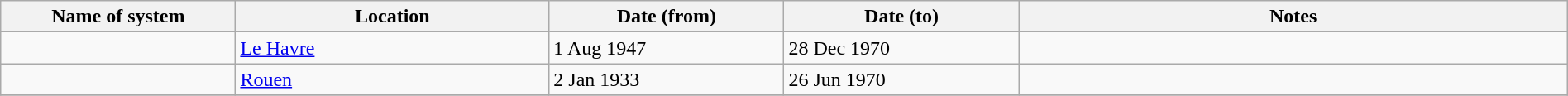<table class="wikitable" width=100%>
<tr>
<th width=15%>Name of system</th>
<th width=20%>Location</th>
<th width=15%>Date (from)</th>
<th width=15%>Date (to)</th>
<th width=35%>Notes</th>
</tr>
<tr>
<td> </td>
<td><a href='#'>Le Havre</a></td>
<td>1 Aug 1947</td>
<td>28 Dec 1970</td>
<td> </td>
</tr>
<tr>
<td> </td>
<td><a href='#'>Rouen</a></td>
<td>2 Jan 1933</td>
<td>26 Jun 1970</td>
<td> </td>
</tr>
<tr>
</tr>
</table>
